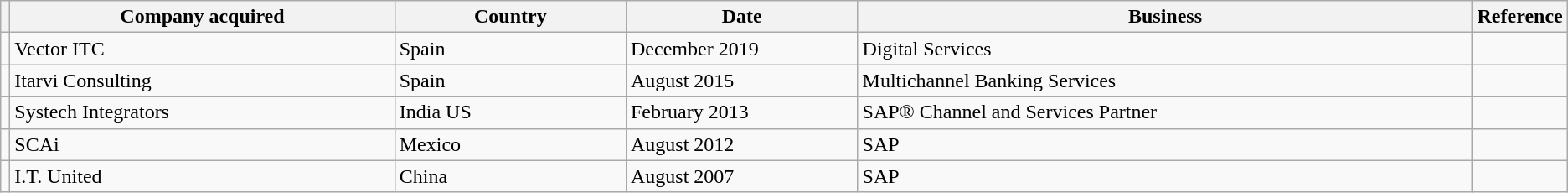<table class="wikitable sortable">
<tr>
<th></th>
<th width="25%">Company acquired</th>
<th width="15%">Country</th>
<th width="15%">Date</th>
<th width="40%">Business</th>
<th width="5%">Reference</th>
</tr>
<tr>
<td></td>
<td>Vector ITC</td>
<td> Spain</td>
<td>December 2019</td>
<td>Digital Services</td>
<td></td>
</tr>
<tr>
<td></td>
<td>Itarvi Consulting</td>
<td> Spain</td>
<td>August 2015</td>
<td>Multichannel Banking Services</td>
<td></td>
</tr>
<tr>
<td></td>
<td>Systech Integrators</td>
<td> India  US</td>
<td>February 2013</td>
<td>SAP® Channel and Services Partner</td>
<td></td>
</tr>
<tr>
<td></td>
<td>SCAi</td>
<td> Mexico</td>
<td>August 2012</td>
<td>SAP</td>
<td></td>
</tr>
<tr>
<td></td>
<td>I.T. United</td>
<td> China</td>
<td>August 2007</td>
<td>SAP</td>
<td></td>
</tr>
</table>
